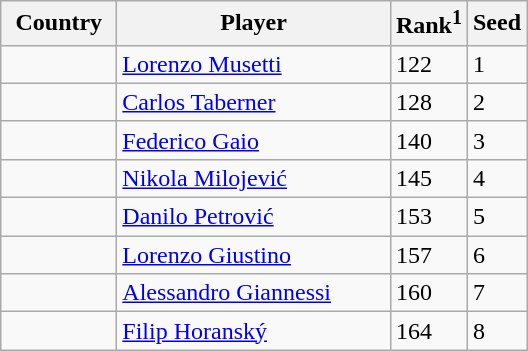<table class="sortable wikitable">
<tr>
<th width="70">Country</th>
<th width="175">Player</th>
<th>Rank<sup>1</sup></th>
<th>Seed</th>
</tr>
<tr>
<td></td>
<td><a href='#'>Lorenzo Musetti</a></td>
<td>122</td>
<td>1</td>
</tr>
<tr>
<td></td>
<td><a href='#'>Carlos Taberner</a></td>
<td>128</td>
<td>2</td>
</tr>
<tr>
<td></td>
<td><a href='#'>Federico Gaio</a></td>
<td>140</td>
<td>3</td>
</tr>
<tr>
<td></td>
<td><a href='#'>Nikola Milojević</a></td>
<td>145</td>
<td>4</td>
</tr>
<tr>
<td></td>
<td><a href='#'>Danilo Petrović</a></td>
<td>153</td>
<td>5</td>
</tr>
<tr>
<td></td>
<td><a href='#'>Lorenzo Giustino</a></td>
<td>157</td>
<td>6</td>
</tr>
<tr>
<td></td>
<td><a href='#'>Alessandro Giannessi</a></td>
<td>160</td>
<td>7</td>
</tr>
<tr>
<td></td>
<td><a href='#'>Filip Horanský</a></td>
<td>164</td>
<td>8</td>
</tr>
</table>
